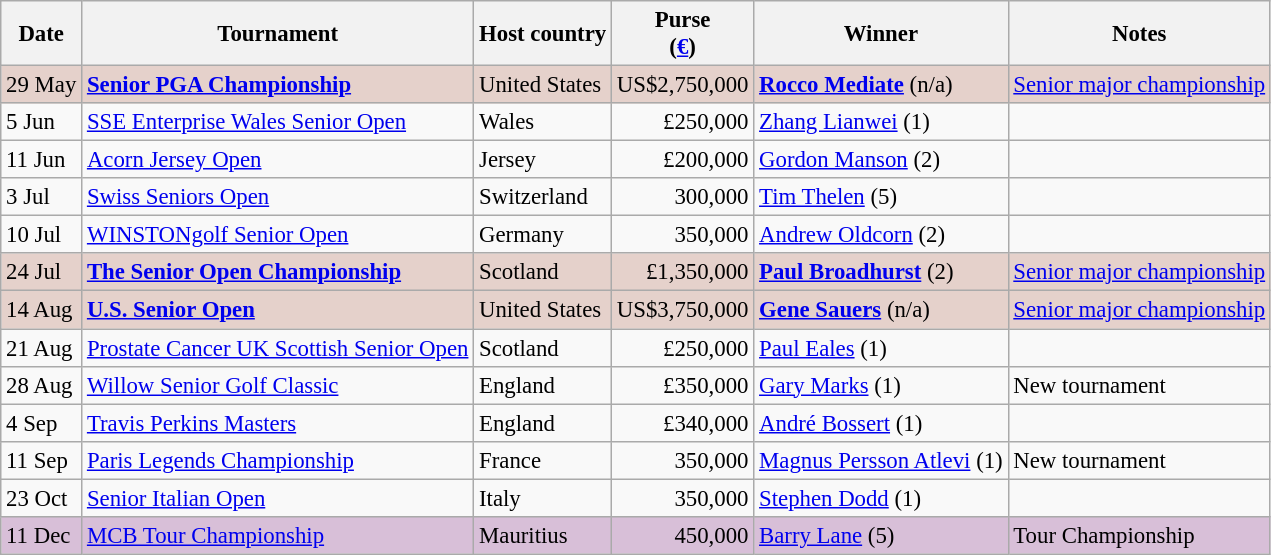<table class="wikitable" style="font-size:95%">
<tr>
<th>Date</th>
<th>Tournament</th>
<th>Host country</th>
<th>Purse<br>(<a href='#'>€</a>)</th>
<th>Winner</th>
<th>Notes</th>
</tr>
<tr style="background:#e5d1cb;">
<td>29 May</td>
<td><strong><a href='#'>Senior PGA Championship</a></strong></td>
<td>United States</td>
<td align=right>US$2,750,000</td>
<td> <strong><a href='#'>Rocco Mediate</a></strong> (n/a)</td>
<td><a href='#'>Senior major championship</a></td>
</tr>
<tr>
<td>5 Jun</td>
<td><a href='#'>SSE Enterprise Wales Senior Open</a></td>
<td>Wales</td>
<td align=right>£250,000</td>
<td> <a href='#'>Zhang Lianwei</a> (1)</td>
<td></td>
</tr>
<tr>
<td>11 Jun</td>
<td><a href='#'>Acorn Jersey Open</a></td>
<td>Jersey</td>
<td align=right>£200,000</td>
<td> <a href='#'>Gordon Manson</a> (2)</td>
<td></td>
</tr>
<tr>
<td>3 Jul</td>
<td><a href='#'>Swiss Seniors Open</a></td>
<td>Switzerland</td>
<td align=right>300,000</td>
<td> <a href='#'>Tim Thelen</a> (5)</td>
<td></td>
</tr>
<tr>
<td>10 Jul</td>
<td><a href='#'>WINSTONgolf Senior Open</a></td>
<td>Germany</td>
<td align=right>350,000</td>
<td> <a href='#'>Andrew Oldcorn</a> (2)</td>
<td></td>
</tr>
<tr style="background:#e5d1cb;">
<td>24 Jul</td>
<td><strong><a href='#'>The Senior Open Championship</a></strong></td>
<td>Scotland</td>
<td align=right>£1,350,000</td>
<td> <strong><a href='#'>Paul Broadhurst</a></strong> (2)</td>
<td><a href='#'>Senior major championship</a></td>
</tr>
<tr style="background:#e5d1cb;">
<td>14 Aug</td>
<td><strong><a href='#'>U.S. Senior Open</a></strong></td>
<td>United States</td>
<td align=right>US$3,750,000</td>
<td> <strong><a href='#'>Gene Sauers</a></strong> (n/a)</td>
<td><a href='#'>Senior major championship</a></td>
</tr>
<tr>
<td>21 Aug</td>
<td><a href='#'>Prostate Cancer UK Scottish Senior Open</a></td>
<td>Scotland</td>
<td align=right>£250,000</td>
<td> <a href='#'>Paul Eales</a> (1)</td>
<td></td>
</tr>
<tr>
<td>28 Aug</td>
<td><a href='#'>Willow Senior Golf Classic</a></td>
<td>England</td>
<td align=right>£350,000</td>
<td> <a href='#'>Gary Marks</a> (1)</td>
<td>New tournament</td>
</tr>
<tr>
<td>4 Sep</td>
<td><a href='#'>Travis Perkins Masters</a></td>
<td>England</td>
<td align=right>£340,000</td>
<td> <a href='#'>André Bossert</a> (1)</td>
<td></td>
</tr>
<tr>
<td>11 Sep</td>
<td><a href='#'>Paris Legends Championship</a></td>
<td>France</td>
<td align=right>350,000</td>
<td> <a href='#'>Magnus Persson Atlevi</a> (1)</td>
<td>New tournament</td>
</tr>
<tr>
<td>23 Oct</td>
<td><a href='#'>Senior Italian Open</a></td>
<td>Italy</td>
<td align=right>350,000</td>
<td> <a href='#'>Stephen Dodd</a> (1)</td>
<td></td>
</tr>
<tr style="background:thistle;">
<td>11 Dec</td>
<td><a href='#'>MCB Tour Championship</a></td>
<td>Mauritius</td>
<td align=right>450,000</td>
<td> <a href='#'>Barry Lane</a> (5)</td>
<td>Tour Championship</td>
</tr>
</table>
